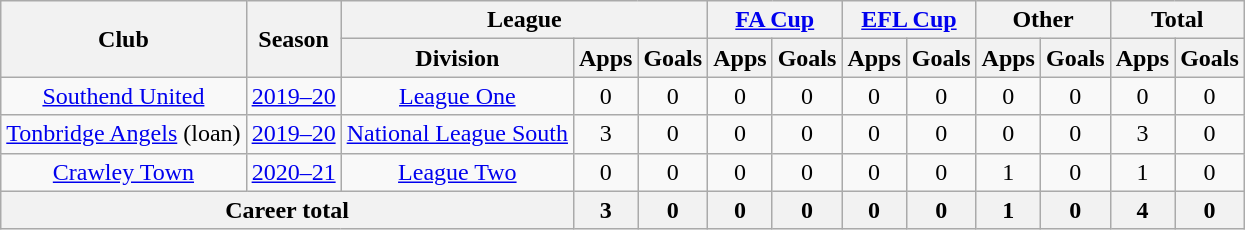<table class="wikitable" style="text-align: center">
<tr>
<th rowspan="2">Club</th>
<th rowspan="2">Season</th>
<th colspan="3">League</th>
<th colspan="2"><a href='#'>FA Cup</a></th>
<th colspan="2"><a href='#'>EFL Cup</a></th>
<th colspan="2">Other</th>
<th colspan="2">Total</th>
</tr>
<tr>
<th>Division</th>
<th>Apps</th>
<th>Goals</th>
<th>Apps</th>
<th>Goals</th>
<th>Apps</th>
<th>Goals</th>
<th>Apps</th>
<th>Goals</th>
<th>Apps</th>
<th>Goals</th>
</tr>
<tr>
<td><a href='#'>Southend United</a></td>
<td><a href='#'>2019–20</a></td>
<td><a href='#'>League One</a></td>
<td>0</td>
<td>0</td>
<td>0</td>
<td>0</td>
<td>0</td>
<td>0</td>
<td>0</td>
<td>0</td>
<td>0</td>
<td>0</td>
</tr>
<tr>
<td><a href='#'>Tonbridge Angels</a> (loan)</td>
<td><a href='#'>2019–20</a></td>
<td><a href='#'>National League South</a></td>
<td>3</td>
<td>0</td>
<td>0</td>
<td>0</td>
<td>0</td>
<td>0</td>
<td>0</td>
<td>0</td>
<td>3</td>
<td>0</td>
</tr>
<tr>
<td><a href='#'>Crawley Town</a></td>
<td><a href='#'>2020–21</a></td>
<td><a href='#'>League Two</a></td>
<td>0</td>
<td>0</td>
<td>0</td>
<td>0</td>
<td>0</td>
<td>0</td>
<td>1</td>
<td>0</td>
<td>1</td>
<td>0</td>
</tr>
<tr>
<th colspan="3">Career total</th>
<th>3</th>
<th>0</th>
<th>0</th>
<th>0</th>
<th>0</th>
<th>0</th>
<th>1</th>
<th>0</th>
<th>4</th>
<th>0</th>
</tr>
</table>
